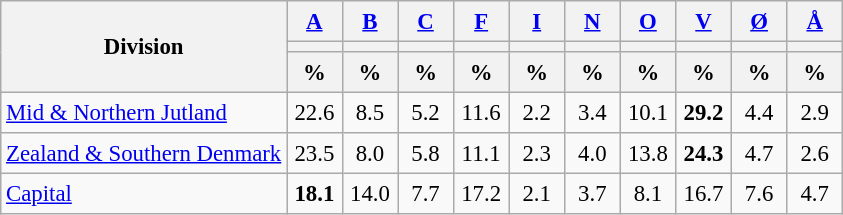<table class="wikitable sortable" style="text-align:right; font-size:95%; line-height:20px;">
<tr>
<th rowspan="3">Division</th>
<th width="30px" class="unsortable"><a href='#'>A</a></th>
<th width="30px" class="unsortable"><a href='#'>B</a></th>
<th width="30px" class="unsortable"><a href='#'>C</a></th>
<th width="30px" class="unsortable"><a href='#'>F</a></th>
<th width="30px" class="unsortable"><a href='#'>I</a></th>
<th width="30px" class="unsortable"><a href='#'>N</a></th>
<th width="30px" class="unsortable"><a href='#'>O</a></th>
<th width="30px" class="unsortable"><a href='#'>V</a></th>
<th width="30px" class="unsortable"><a href='#'>Ø</a></th>
<th width="30px" class="unsortable"><a href='#'>Å</a></th>
</tr>
<tr>
<th style=background:></th>
<th style=background:></th>
<th style=background:></th>
<th style=background:></th>
<th style=background:></th>
<th style=background:></th>
<th style=background:></th>
<th style=background:></th>
<th style=background:></th>
<th style=background:></th>
</tr>
<tr>
<th align="center" data-sort-type="number">%</th>
<th align="center" data-sort-type="number">%</th>
<th align="center" data-sort-type="number">%</th>
<th align="center" data-sort-type="number">%</th>
<th align="center" data-sort-type="number">%</th>
<th align="center" data-sort-type="number">%</th>
<th align="center" data-sort-type="number">%</th>
<th align="center" data-sort-type="number">%</th>
<th align="center" data-sort-type="number">%</th>
<th align="center" data-sort-type="number">%</th>
</tr>
<tr>
<td align="left"><a href='#'>Mid & Northern Jutland</a></td>
<td align=center>22.6</td>
<td align=center>8.5</td>
<td align=center>5.2</td>
<td align=center>11.6</td>
<td align=center>2.2</td>
<td align=center>3.4</td>
<td align=center>10.1</td>
<td align=center ><strong>29.2</strong></td>
<td align=center>4.4</td>
<td align=center>2.9</td>
</tr>
<tr>
<td align="left"><a href='#'>Zealand & Southern Denmark</a></td>
<td align=center>23.5</td>
<td align=center>8.0</td>
<td align=center>5.8</td>
<td align=center>11.1</td>
<td align=center>2.3</td>
<td align=center>4.0</td>
<td align=center>13.8</td>
<td align=center ><strong>24.3</strong></td>
<td align=center>4.7</td>
<td align=center>2.6</td>
</tr>
<tr>
<td align="left"><a href='#'>Capital</a></td>
<td align=center ><strong>18.1</strong></td>
<td align=center>14.0</td>
<td align=center>7.7</td>
<td align=center>17.2</td>
<td align=center>2.1</td>
<td align=center>3.7</td>
<td align=center>8.1</td>
<td align=center>16.7</td>
<td align=center>7.6</td>
<td align=center>4.7</td>
</tr>
</table>
